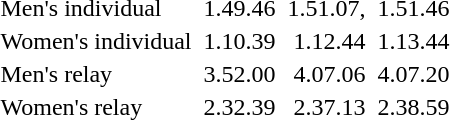<table>
<tr style="vertical-align:top;">
<td>Men's individual</td>
<td></td>
<td style="text-align:right;">1.49.46</td>
<td></td>
<td style="text-align:right;">1.51.07,</td>
<td></td>
<td style="text-align:right;">1.51.46</td>
</tr>
<tr style="vertical-align:top;">
<td>Women's individual</td>
<td></td>
<td style="text-align:right;">1.10.39</td>
<td></td>
<td style="text-align:right;">1.12.44</td>
<td></td>
<td style="text-align:right;">1.13.44</td>
</tr>
<tr style="vertical-align:top;">
<td>Men's relay</td>
<td></td>
<td style="text-align:right;">3.52.00</td>
<td></td>
<td style="text-align:right;">4.07.06</td>
<td></td>
<td style="text-align:right;">4.07.20</td>
</tr>
<tr style="vertical-align:top;">
<td>Women's relay</td>
<td></td>
<td style="text-align:right;">2.32.39</td>
<td></td>
<td style="text-align:right;">2.37.13</td>
<td></td>
<td style="text-align:right;">2.38.59</td>
</tr>
</table>
